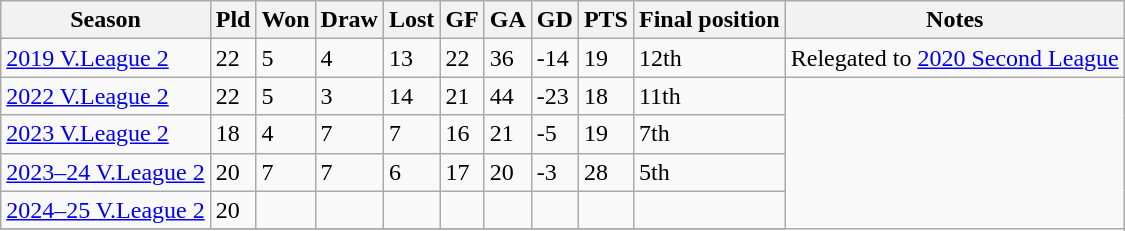<table class="wikitable">
<tr>
<th>Season</th>
<th>Pld</th>
<th>Won</th>
<th>Draw</th>
<th>Lost</th>
<th>GF</th>
<th>GA</th>
<th>GD</th>
<th>PTS</th>
<th>Final position</th>
<th>Notes</th>
</tr>
<tr>
<td><a href='#'>2019 V.League 2</a></td>
<td>22</td>
<td>5</td>
<td>4</td>
<td>13</td>
<td>22</td>
<td>36</td>
<td>-14</td>
<td>19</td>
<td>12th</td>
<td>Relegated to <a href='#'>2020 Second League</a></td>
</tr>
<tr>
<td><a href='#'>2022 V.League 2</a></td>
<td>22</td>
<td>5</td>
<td>3</td>
<td>14</td>
<td>21</td>
<td>44</td>
<td>-23</td>
<td>18</td>
<td>11th</td>
</tr>
<tr>
<td><a href='#'>2023 V.League 2</a></td>
<td>18</td>
<td>4</td>
<td>7</td>
<td>7</td>
<td>16</td>
<td>21</td>
<td>-5</td>
<td>19</td>
<td>7th</td>
</tr>
<tr>
<td><a href='#'>2023–24 V.League 2</a></td>
<td>20</td>
<td>7</td>
<td>7</td>
<td>6</td>
<td>17</td>
<td>20</td>
<td>-3</td>
<td>28</td>
<td>5th</td>
</tr>
<tr>
<td><a href='#'>2024–25 V.League 2</a></td>
<td>20</td>
<td></td>
<td></td>
<td></td>
<td></td>
<td></td>
<td></td>
<td></td>
<td></td>
</tr>
<tr>
</tr>
</table>
